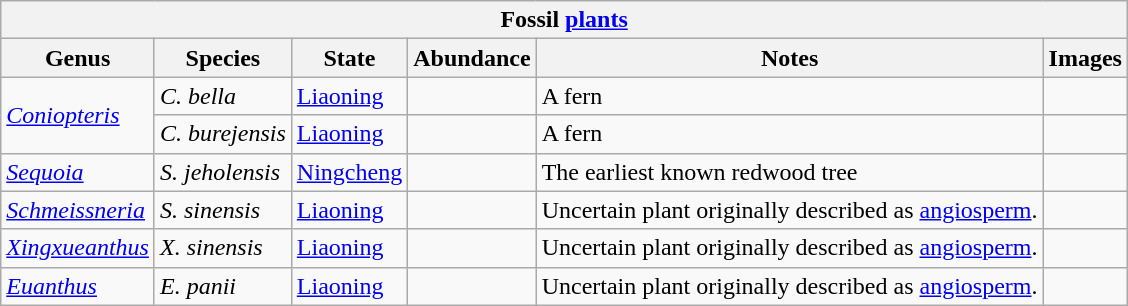<table class="wikitable" align="center">
<tr>
<th colspan="6" align="center"><strong>Fossil <a href='#'>plants</a></strong></th>
</tr>
<tr>
<th>Genus</th>
<th>Species</th>
<th>State</th>
<th>Abundance</th>
<th>Notes</th>
<th>Images</th>
</tr>
<tr>
<td rowspan="2"><em><a href='#'>Coniopteris</a></em></td>
<td><em>C. bella</em></td>
<td><a href='#'>Liaoning</a></td>
<td></td>
<td>A fern</td>
<td></td>
</tr>
<tr>
<td><em>C. burejensis</em></td>
<td><a href='#'>Liaoning</a></td>
<td></td>
<td>A fern</td>
<td></td>
</tr>
<tr>
<td><em><a href='#'>Sequoia</a></em></td>
<td><em>S. jeholensis</em></td>
<td><a href='#'>Ningcheng</a></td>
<td></td>
<td>The earliest known redwood tree</td>
<td></td>
</tr>
<tr>
<td><em><a href='#'>Schmeissneria</a></em></td>
<td><em>S. sinensis</em></td>
<td><a href='#'>Liaoning</a></td>
<td></td>
<td>Uncertain plant originally described as <a href='#'>angiosperm</a>.</td>
<td></td>
</tr>
<tr>
<td><em><a href='#'>Xingxueanthus</a></em></td>
<td><em>X. sinensis</em></td>
<td><a href='#'>Liaoning</a></td>
<td></td>
<td>Uncertain plant originally described as <a href='#'>angiosperm</a>.</td>
<td></td>
</tr>
<tr>
<td><em><a href='#'>Euanthus</a></em></td>
<td><em>E. panii</em></td>
<td><a href='#'>Liaoning</a></td>
<td></td>
<td>Uncertain plant originally described as <a href='#'>angiosperm</a>.</td>
</tr>
</table>
